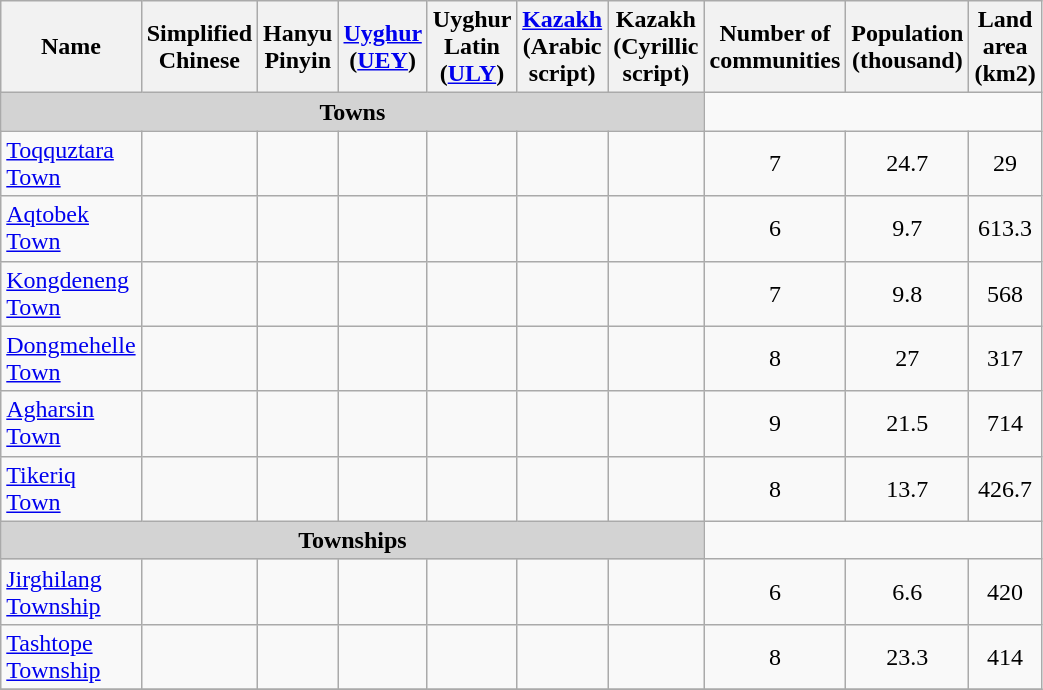<table class="wikitable" align="center" style="width:50%; border="1">
<tr>
<th>Name</th>
<th>Simplified Chinese</th>
<th>Hanyu Pinyin</th>
<th><a href='#'>Uyghur</a> (<a href='#'>UEY</a>)</th>
<th>Uyghur Latin (<a href='#'>ULY</a>)</th>
<th><a href='#'>Kazakh</a> (Arabic script)</th>
<th>Kazakh (Cyrillic script)</th>
<th>Number of communities</th>
<th>Population (thousand)</th>
<th>Land area (km2)</th>
</tr>
<tr>
<td colspan="7"  style="text-align:center; background:#d3d3d3;"><strong>Towns</strong></td>
</tr>
<tr --------->
<td><a href='#'>Toqquztara Town</a></td>
<td></td>
<td></td>
<td></td>
<td></td>
<td></td>
<td></td>
<td style="text-align: center" div>7</td>
<td style="text-align: center" div>24.7</td>
<td style="text-align: center" div>29</td>
</tr>
<tr>
<td><a href='#'>Aqtobek Town</a></td>
<td></td>
<td></td>
<td></td>
<td></td>
<td></td>
<td></td>
<td style="text-align: center" div>6</td>
<td style="text-align: center" div>9.7</td>
<td style="text-align: center" div>613.3</td>
</tr>
<tr>
<td><a href='#'>Kongdeneng Town</a></td>
<td></td>
<td></td>
<td></td>
<td></td>
<td></td>
<td></td>
<td style="text-align: center" div>7</td>
<td style="text-align: center" div>9.8</td>
<td style="text-align: center" div>568</td>
</tr>
<tr>
<td><a href='#'>Dongmehelle Town</a></td>
<td></td>
<td></td>
<td></td>
<td></td>
<td></td>
<td></td>
<td style="text-align: center" div>8</td>
<td style="text-align: center" div>27</td>
<td style="text-align: center" div>317</td>
</tr>
<tr>
<td><a href='#'>Agharsin Town</a></td>
<td></td>
<td></td>
<td></td>
<td></td>
<td></td>
<td></td>
<td style="text-align: center" div>9</td>
<td style="text-align: center" div>21.5</td>
<td style="text-align: center" div>714</td>
</tr>
<tr>
<td><a href='#'>Tikeriq Town</a></td>
<td></td>
<td></td>
<td></td>
<td></td>
<td></td>
<td></td>
<td style="text-align: center" div>8</td>
<td style="text-align: center" div>13.7</td>
<td style="text-align: center" div>426.7</td>
</tr>
<tr>
<td colspan="7"  style="text-align:center; background:#d3d3d3;"><strong>Townships</strong></td>
</tr>
<tr --------->
<td><a href='#'>Jirghilang Township</a></td>
<td></td>
<td></td>
<td></td>
<td></td>
<td></td>
<td></td>
<td style="text-align: center" div>6</td>
<td style="text-align: center" div>6.6</td>
<td style="text-align: center" div>420</td>
</tr>
<tr>
<td><a href='#'>Tashtope Township</a></td>
<td></td>
<td></td>
<td></td>
<td></td>
<td></td>
<td></td>
<td style="text-align: center" div>8</td>
<td style="text-align: center" div>23.3</td>
<td style="text-align: center" div>414</td>
</tr>
<tr>
</tr>
</table>
